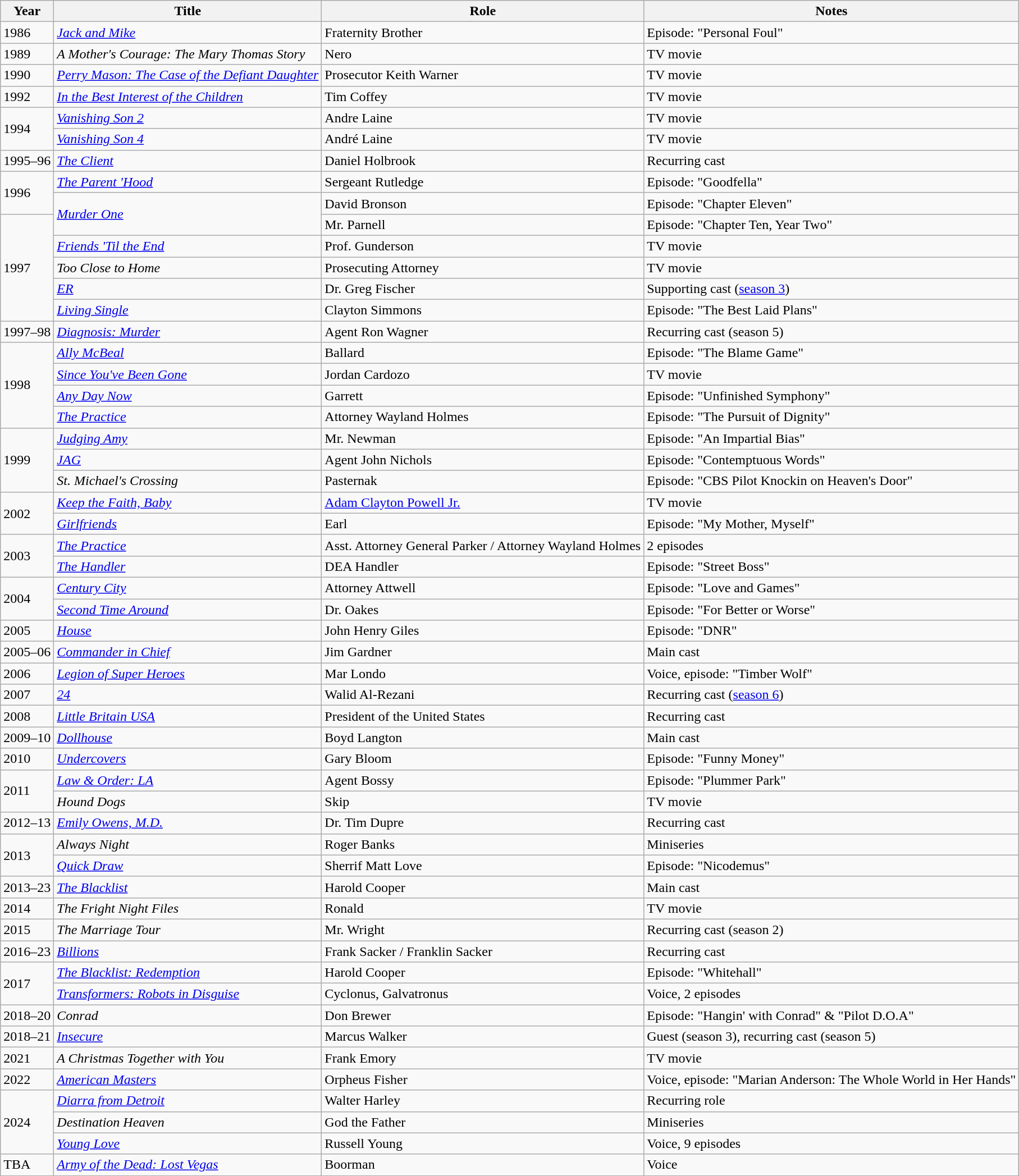<table class="wikitable sortable">
<tr>
<th>Year</th>
<th>Title</th>
<th>Role</th>
<th class="unsortable">Notes</th>
</tr>
<tr>
<td>1986</td>
<td><em><a href='#'>Jack and Mike</a></em></td>
<td>Fraternity Brother</td>
<td>Episode: "Personal Foul"</td>
</tr>
<tr>
<td>1989</td>
<td><em>A Mother's Courage: The Mary Thomas Story</em></td>
<td>Nero</td>
<td>TV movie</td>
</tr>
<tr>
<td>1990</td>
<td><em><a href='#'>Perry Mason: The Case of the Defiant Daughter</a></em></td>
<td>Prosecutor Keith Warner</td>
<td>TV movie</td>
</tr>
<tr>
<td>1992</td>
<td><em><a href='#'>In the Best Interest of the Children</a></em></td>
<td>Tim Coffey</td>
<td>TV movie</td>
</tr>
<tr>
<td rowspan=2>1994</td>
<td><em><a href='#'>Vanishing Son 2</a></em></td>
<td>Andre Laine</td>
<td>TV movie</td>
</tr>
<tr>
<td><em><a href='#'>Vanishing Son 4</a></em></td>
<td>André Laine</td>
<td>TV movie</td>
</tr>
<tr>
<td>1995–96</td>
<td><em><a href='#'>The Client</a></em></td>
<td>Daniel Holbrook</td>
<td>Recurring cast</td>
</tr>
<tr>
<td rowspan=2>1996</td>
<td><em><a href='#'>The Parent 'Hood</a></em></td>
<td>Sergeant Rutledge</td>
<td>Episode: "Goodfella"</td>
</tr>
<tr>
<td rowspan="2"><em><a href='#'>Murder One</a></em></td>
<td>David Bronson</td>
<td>Episode: "Chapter Eleven"</td>
</tr>
<tr>
<td rowspan=5>1997</td>
<td>Mr. Parnell</td>
<td>Episode: "Chapter Ten, Year Two"</td>
</tr>
<tr>
<td><em><a href='#'>Friends 'Til the End</a></em></td>
<td>Prof. Gunderson</td>
<td>TV movie</td>
</tr>
<tr>
<td><em>Too Close to Home</em></td>
<td>Prosecuting Attorney</td>
<td>TV movie</td>
</tr>
<tr>
<td><em><a href='#'>ER</a></em></td>
<td>Dr. Greg Fischer</td>
<td>Supporting cast (<a href='#'>season 3</a>)</td>
</tr>
<tr>
<td><em><a href='#'>Living Single</a></em></td>
<td>Clayton Simmons</td>
<td>Episode: "The Best Laid Plans"</td>
</tr>
<tr>
<td>1997–98</td>
<td><em><a href='#'>Diagnosis: Murder</a></em></td>
<td>Agent Ron Wagner</td>
<td>Recurring cast (season 5)</td>
</tr>
<tr>
<td rowspan=4>1998</td>
<td><em><a href='#'>Ally McBeal</a></em></td>
<td>Ballard</td>
<td>Episode: "The Blame Game"</td>
</tr>
<tr>
<td><em><a href='#'>Since You've Been Gone</a></em></td>
<td>Jordan Cardozo</td>
<td>TV movie</td>
</tr>
<tr>
<td><em><a href='#'>Any Day Now</a></em></td>
<td>Garrett</td>
<td>Episode: "Unfinished Symphony"</td>
</tr>
<tr>
<td><em><a href='#'>The Practice</a></em></td>
<td>Attorney Wayland Holmes</td>
<td>Episode: "The Pursuit of Dignity"</td>
</tr>
<tr>
<td rowspan=3>1999</td>
<td><em><a href='#'>Judging Amy</a></em></td>
<td>Mr. Newman</td>
<td>Episode: "An Impartial Bias"</td>
</tr>
<tr>
<td><em><a href='#'>JAG</a></em></td>
<td>Agent John Nichols</td>
<td>Episode: "Contemptuous Words"</td>
</tr>
<tr>
<td><em>St. Michael's Crossing</em></td>
<td>Pasternak</td>
<td>Episode: "CBS Pilot Knockin on Heaven's Door"</td>
</tr>
<tr>
<td rowspan=2>2002</td>
<td><em><a href='#'>Keep the Faith, Baby</a></em></td>
<td><a href='#'>Adam Clayton Powell Jr.</a></td>
<td>TV movie</td>
</tr>
<tr>
<td><em><a href='#'>Girlfriends</a></em></td>
<td>Earl</td>
<td>Episode: "My Mother, Myself"</td>
</tr>
<tr>
<td rowspan=2>2003</td>
<td><em><a href='#'>The Practice</a></em></td>
<td>Asst. Attorney General Parker / Attorney Wayland Holmes</td>
<td>2 episodes</td>
</tr>
<tr>
<td><em><a href='#'>The Handler</a></em></td>
<td>DEA Handler</td>
<td>Episode: "Street Boss"</td>
</tr>
<tr>
<td rowspan=2>2004</td>
<td><em><a href='#'>Century City</a></em></td>
<td>Attorney Attwell</td>
<td>Episode: "Love and Games"</td>
</tr>
<tr>
<td><em><a href='#'>Second Time Around</a></em></td>
<td>Dr. Oakes</td>
<td>Episode: "For Better or Worse"</td>
</tr>
<tr>
<td>2005</td>
<td><em><a href='#'>House</a></em></td>
<td>John Henry Giles</td>
<td>Episode: "DNR"</td>
</tr>
<tr>
<td>2005–06</td>
<td><em><a href='#'>Commander in Chief</a></em></td>
<td>Jim Gardner</td>
<td>Main cast</td>
</tr>
<tr>
<td>2006</td>
<td><em><a href='#'>Legion of Super Heroes</a></em></td>
<td>Mar Londo</td>
<td>Voice, episode: "Timber Wolf"</td>
</tr>
<tr>
<td>2007</td>
<td><em><a href='#'>24</a></em></td>
<td>Walid Al-Rezani</td>
<td>Recurring cast (<a href='#'>season 6</a>)</td>
</tr>
<tr>
<td>2008</td>
<td><em><a href='#'>Little Britain USA</a></em></td>
<td>President of the United States</td>
<td>Recurring cast</td>
</tr>
<tr>
<td>2009–10</td>
<td><em><a href='#'>Dollhouse</a></em></td>
<td>Boyd Langton</td>
<td>Main cast</td>
</tr>
<tr>
<td>2010</td>
<td><em><a href='#'>Undercovers</a></em></td>
<td>Gary Bloom</td>
<td>Episode: "Funny Money"</td>
</tr>
<tr>
<td rowspan=2>2011</td>
<td><em><a href='#'>Law & Order: LA</a></em></td>
<td>Agent Bossy</td>
<td>Episode: "Plummer Park"</td>
</tr>
<tr>
<td><em>Hound Dogs</em></td>
<td>Skip</td>
<td>TV movie</td>
</tr>
<tr>
<td>2012–13</td>
<td><em><a href='#'>Emily Owens, M.D.</a></em></td>
<td>Dr. Tim Dupre</td>
<td>Recurring cast</td>
</tr>
<tr>
<td rowspan=2>2013</td>
<td><em>Always Night</em></td>
<td>Roger Banks</td>
<td>Miniseries</td>
</tr>
<tr>
<td><em><a href='#'>Quick Draw</a></em></td>
<td>Sherrif Matt Love</td>
<td>Episode: "Nicodemus"</td>
</tr>
<tr>
<td>2013–23</td>
<td><em><a href='#'>The Blacklist</a></em></td>
<td>Harold Cooper</td>
<td>Main cast</td>
</tr>
<tr>
<td>2014</td>
<td><em>The Fright Night Files</em></td>
<td>Ronald</td>
<td>TV movie</td>
</tr>
<tr>
<td>2015</td>
<td><em>The Marriage Tour</em></td>
<td>Mr. Wright</td>
<td>Recurring cast (season 2)</td>
</tr>
<tr>
<td>2016–23</td>
<td><em><a href='#'>Billions</a></em></td>
<td>Frank Sacker / Franklin Sacker</td>
<td>Recurring cast</td>
</tr>
<tr>
<td rowspan=2>2017</td>
<td><em><a href='#'>The Blacklist: Redemption</a></em></td>
<td>Harold Cooper</td>
<td>Episode: "Whitehall"</td>
</tr>
<tr>
<td><em><a href='#'>Transformers: Robots in Disguise</a></em></td>
<td>Cyclonus, Galvatronus</td>
<td>Voice, 2 episodes</td>
</tr>
<tr>
<td>2018–20</td>
<td><em>Conrad</em></td>
<td>Don Brewer</td>
<td>Episode: "Hangin' with Conrad" & "Pilot D.O.A"</td>
</tr>
<tr>
<td>2018–21</td>
<td><em><a href='#'>Insecure</a></em></td>
<td>Marcus Walker</td>
<td>Guest (season 3), recurring cast (season 5)</td>
</tr>
<tr>
<td>2021</td>
<td><em>A Christmas Together with You</em></td>
<td>Frank Emory</td>
<td>TV movie</td>
</tr>
<tr>
<td>2022</td>
<td><em><a href='#'>American Masters</a></em></td>
<td>Orpheus Fisher</td>
<td>Voice, episode: "Marian Anderson: The Whole World in Her Hands"</td>
</tr>
<tr>
<td rowspan="3">2024</td>
<td><em><a href='#'>Diarra from Detroit</a></em></td>
<td>Walter Harley</td>
<td>Recurring role</td>
</tr>
<tr>
<td><em>Destination Heaven</em></td>
<td>God the Father</td>
<td>Miniseries</td>
</tr>
<tr>
<td><em><a href='#'>Young Love</a></em></td>
<td>Russell Young</td>
<td>Voice, 9 episodes</td>
</tr>
<tr>
<td>TBA</td>
<td><em><a href='#'>Army of the Dead: Lost Vegas</a></em></td>
<td>Boorman</td>
<td>Voice</td>
</tr>
</table>
